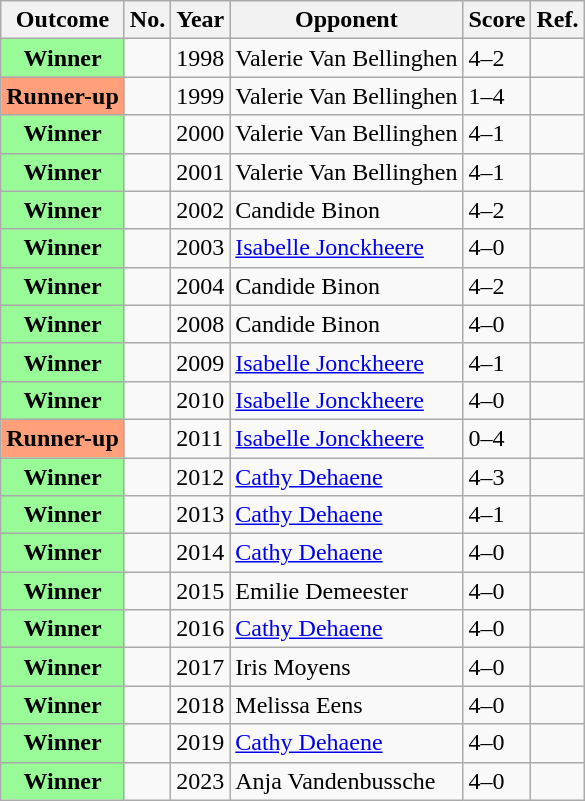<table class="wikitable">
<tr>
<th>Outcome</th>
<th>No.</th>
<th>Year</th>
<th>Opponent</th>
<th>Score</th>
<th>Ref.</th>
</tr>
<tr>
<th scope="row" style="background:#98FB98">Winner</th>
<td></td>
<td>1998</td>
<td>Valerie Van Bellinghen</td>
<td>4–2</td>
<td></td>
</tr>
<tr>
<th scope="row" style="background:#ffa07a;">Runner-up</th>
<td></td>
<td>1999</td>
<td>Valerie Van Bellinghen</td>
<td>1–4</td>
<td></td>
</tr>
<tr>
<th scope="row" style="background:#98FB98">Winner</th>
<td></td>
<td>2000</td>
<td>Valerie Van Bellinghen</td>
<td>4–1</td>
<td></td>
</tr>
<tr>
<th scope="row" style="background:#98FB98">Winner</th>
<td></td>
<td>2001</td>
<td>Valerie Van Bellinghen</td>
<td>4–1</td>
<td></td>
</tr>
<tr>
<th scope="row" style="background:#98FB98">Winner</th>
<td></td>
<td>2002</td>
<td>Candide Binon</td>
<td>4–2</td>
<td></td>
</tr>
<tr>
<th scope="row" style="background:#98FB98">Winner</th>
<td></td>
<td>2003</td>
<td><a href='#'>Isabelle Jonckheere</a></td>
<td>4–0</td>
<td></td>
</tr>
<tr>
<th scope="row" style="background:#98FB98">Winner</th>
<td></td>
<td>2004</td>
<td>Candide Binon</td>
<td>4–2</td>
<td></td>
</tr>
<tr>
<th scope="row" style="background:#98FB98">Winner</th>
<td></td>
<td>2008</td>
<td>Candide Binon</td>
<td>4–0</td>
<td></td>
</tr>
<tr>
<th scope="row" style="background:#98FB98">Winner</th>
<td></td>
<td>2009</td>
<td><a href='#'>Isabelle Jonckheere</a></td>
<td>4–1</td>
<td></td>
</tr>
<tr>
<th scope="row" style="background:#98FB98">Winner</th>
<td></td>
<td>2010</td>
<td><a href='#'>Isabelle Jonckheere</a></td>
<td>4–0</td>
<td></td>
</tr>
<tr>
<th scope="row" style="background:#ffa07a;">Runner-up</th>
<td></td>
<td>2011</td>
<td><a href='#'>Isabelle Jonckheere</a></td>
<td>0–4</td>
<td></td>
</tr>
<tr>
<th scope="row" style="background:#98FB98">Winner</th>
<td></td>
<td>2012</td>
<td><a href='#'>Cathy Dehaene</a></td>
<td>4–3</td>
<td></td>
</tr>
<tr>
<th scope="row" style="background:#98FB98">Winner</th>
<td></td>
<td>2013</td>
<td><a href='#'>Cathy Dehaene</a></td>
<td>4–1</td>
<td></td>
</tr>
<tr>
<th scope="row" style="background:#98FB98">Winner</th>
<td></td>
<td>2014</td>
<td><a href='#'>Cathy Dehaene</a></td>
<td>4–0</td>
<td></td>
</tr>
<tr>
<th scope="row" style="background:#98FB98">Winner</th>
<td></td>
<td>2015</td>
<td>Emilie Demeester</td>
<td>4–0</td>
<td></td>
</tr>
<tr>
<th scope="row" style="background:#98FB98">Winner</th>
<td></td>
<td>2016</td>
<td><a href='#'>Cathy Dehaene</a></td>
<td>4–0</td>
<td></td>
</tr>
<tr>
<th scope="row" style="background:#98FB98">Winner</th>
<td></td>
<td>2017</td>
<td>Iris Moyens</td>
<td>4–0</td>
<td></td>
</tr>
<tr>
<th scope="row" style="background:#98FB98">Winner</th>
<td></td>
<td>2018</td>
<td>Melissa Eens</td>
<td>4–0</td>
<td></td>
</tr>
<tr>
<th scope="row" style="background:#98FB98">Winner</th>
<td></td>
<td>2019</td>
<td><a href='#'>Cathy Dehaene</a></td>
<td>4–0</td>
<td></td>
</tr>
<tr>
<th scope="row" style="background:#98FB98">Winner</th>
<td></td>
<td>2023</td>
<td>Anja Vandenbussche</td>
<td>4–0</td>
<td></td>
</tr>
</table>
